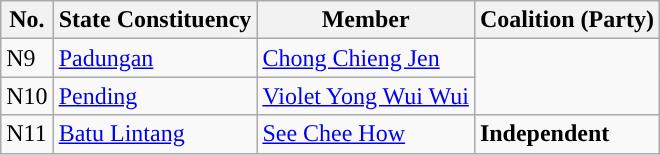<table class="wikitable">
<tr>
<th>No.</th>
<th>State Constituency</th>
<th>Member</th>
<th>Coalition (Party)</th>
</tr>
<tr>
<td>N9</td>
<td><a href='#'>Padungan</a></td>
<td><a href='#'>Chong Chieng Jen</a></td>
<td rowspan="2"></td>
</tr>
<tr>
<td>N10</td>
<td><a href='#'>Pending</a></td>
<td><a href='#'>Violet Yong Wui Wui</a></td>
</tr>
<tr>
<td>N11</td>
<td><a href='#'>Batu Lintang</a></td>
<td><a href='#'>See Chee How</a></td>
<td><strong>Independent</strong></td>
</tr>
</table>
